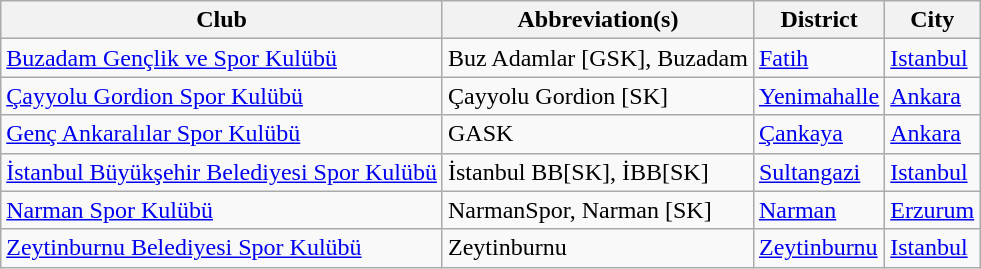<table class="wikitable sortable" width="">
<tr>
<th>Club</th>
<th>Abbreviation(s)</th>
<th>District</th>
<th>City</th>
</tr>
<tr>
<td><a href='#'>Buzadam Gençlik ve Spor Kulübü</a></td>
<td>Buz Adamlar [GSK], Buzadam</td>
<td><a href='#'>Fatih</a></td>
<td><a href='#'>Istanbul</a></td>
</tr>
<tr>
<td><a href='#'>Çayyolu Gordion Spor Kulübü</a></td>
<td>Çayyolu Gordion [SK]</td>
<td><a href='#'>Yenimahalle</a></td>
<td><a href='#'>Ankara</a></td>
</tr>
<tr>
<td><a href='#'>Genç Ankaralılar Spor Kulübü</a></td>
<td>GASK</td>
<td><a href='#'>Çankaya</a></td>
<td><a href='#'>Ankara</a></td>
</tr>
<tr>
<td><a href='#'>İstanbul Büyükşehir Belediyesi Spor Kulübü</a></td>
<td>İstanbul BB[SK], İBB[SK]</td>
<td><a href='#'>Sultangazi</a></td>
<td><a href='#'>Istanbul</a></td>
</tr>
<tr>
<td><a href='#'>Narman Spor Kulübü</a></td>
<td>NarmanSpor, Narman [SK]</td>
<td><a href='#'>Narman</a></td>
<td><a href='#'>Erzurum</a></td>
</tr>
<tr>
<td><a href='#'>Zeytinburnu Belediyesi Spor Kulübü</a></td>
<td>Zeytinburnu</td>
<td><a href='#'>Zeytinburnu</a></td>
<td><a href='#'>Istanbul</a></td>
</tr>
</table>
